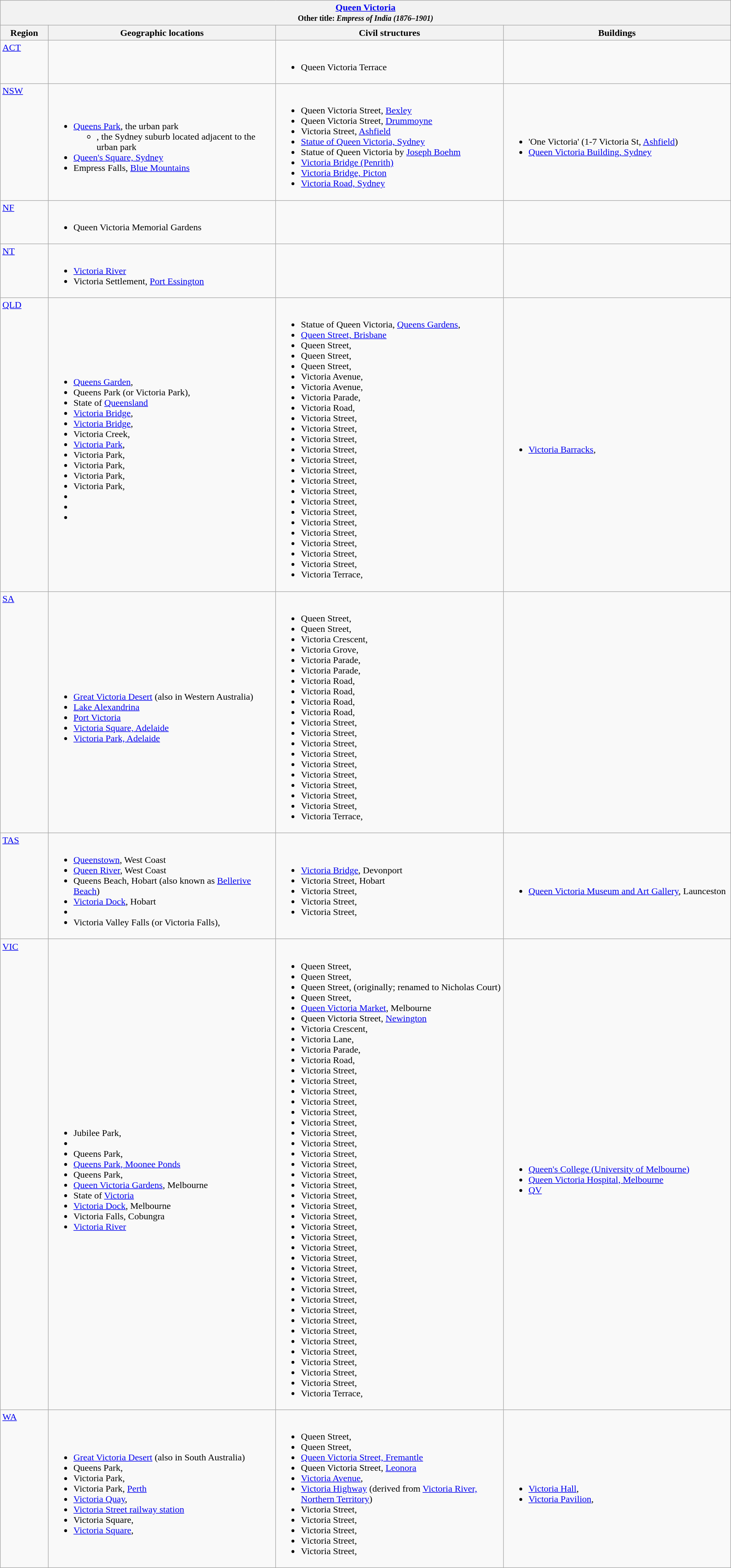<table class="wikitable" width="100%">
<tr>
<th colspan="4"> <a href='#'>Queen Victoria</a><br><small>Other title: <em>Empress of India (1876–1901)</em></small></th>
</tr>
<tr>
<th width="5%">Region</th>
<th width="23.75%">Geographic locations</th>
<th width="23.75%">Civil structures</th>
<th width="23.75%">Buildings</th>
</tr>
<tr>
<td align=left valign=top> <a href='#'>ACT</a></td>
<td></td>
<td><br><ul><li>Queen Victoria Terrace</li></ul></td>
<td></td>
</tr>
<tr>
<td align=left valign=top> <a href='#'>NSW</a></td>
<td><br><ul><li><a href='#'>Queens Park</a>, the urban park<ul><li>, the Sydney suburb located adjacent to the urban park</li></ul></li><li><a href='#'>Queen's Square, Sydney</a></li><li>Empress Falls, <a href='#'>Blue Mountains</a></li></ul></td>
<td><br><ul><li>Queen Victoria Street, <a href='#'>Bexley</a></li><li>Queen Victoria Street, <a href='#'>Drummoyne</a></li><li>Victoria Street, <a href='#'>Ashfield</a></li><li><a href='#'>Statue of Queen Victoria, Sydney</a></li><li>Statue of Queen Victoria by <a href='#'>Joseph Boehm</a></li><li><a href='#'>Victoria Bridge (Penrith)</a></li><li><a href='#'>Victoria Bridge, Picton</a></li><li><a href='#'>Victoria Road, Sydney</a></li></ul></td>
<td><br><ul><li>'One Victoria' (1-7 Victoria St, <a href='#'>Ashfield</a>)</li><li><a href='#'>Queen Victoria Building, Sydney</a></li></ul></td>
</tr>
<tr>
<td align=left valign=top> <a href='#'>NF</a></td>
<td><br><ul><li>Queen Victoria Memorial Gardens</li></ul></td>
<td></td>
<td></td>
</tr>
<tr>
<td align=left valign=top> <a href='#'>NT</a></td>
<td><br><ul><li><a href='#'>Victoria River</a></li><li>Victoria Settlement, <a href='#'>Port Essington</a></li></ul></td>
<td></td>
<td></td>
</tr>
<tr>
<td align=left valign=top> <a href='#'>QLD</a></td>
<td><br><ul><li><a href='#'>Queens Garden</a>, </li><li>Queens Park (or Victoria Park), </li><li>State of <a href='#'>Queensland</a></li><li><a href='#'>Victoria Bridge</a>, </li><li><a href='#'>Victoria Bridge</a>, </li><li>Victoria Creek, </li><li><a href='#'>Victoria Park</a>, </li><li>Victoria Park, </li><li>Victoria Park, </li><li>Victoria Park, </li><li>Victoria Park, </li><li></li><li></li><li></li></ul></td>
<td><br><ul><li>Statue of Queen Victoria, <a href='#'>Queens Gardens</a>, </li><li><a href='#'>Queen Street, Brisbane</a></li><li>Queen Street, </li><li>Queen Street, </li><li>Queen Street, </li><li>Victoria Avenue, </li><li>Victoria Avenue, </li><li>Victoria Parade, </li><li>Victoria Road, </li><li>Victoria Street, </li><li>Victoria Street, </li><li>Victoria Street, </li><li>Victoria Street, </li><li>Victoria Street, </li><li>Victoria Street, </li><li>Victoria Street, </li><li>Victoria Street, </li><li>Victoria Street, </li><li>Victoria Street, </li><li>Victoria Street, </li><li>Victoria Street, </li><li>Victoria Street, </li><li>Victoria Street, </li><li>Victoria Street, </li><li>Victoria Terrace, </li></ul></td>
<td><br><ul><li><a href='#'>Victoria Barracks</a>, </li></ul></td>
</tr>
<tr>
<td align=left valign=top> <a href='#'>SA</a></td>
<td><br><ul><li><a href='#'>Great Victoria Desert</a> (also in Western Australia)</li><li><a href='#'>Lake Alexandrina</a></li><li><a href='#'>Port Victoria</a></li><li><a href='#'>Victoria Square, Adelaide</a></li><li><a href='#'>Victoria Park, Adelaide</a></li></ul></td>
<td><br><ul><li>Queen Street, </li><li>Queen Street, </li><li>Victoria Crescent, </li><li>Victoria Grove, </li><li>Victoria Parade, </li><li>Victoria Parade, </li><li>Victoria Road, </li><li>Victoria Road, </li><li>Victoria Road, </li><li>Victoria Road, </li><li>Victoria Street, </li><li>Victoria Street, </li><li>Victoria Street, </li><li>Victoria Street, </li><li>Victoria Street, </li><li>Victoria Street, </li><li>Victoria Street, </li><li>Victoria Street, </li><li>Victoria Street, </li><li>Victoria Terrace, </li></ul></td>
<td></td>
</tr>
<tr>
<td align=left valign=top> <a href='#'>TAS</a></td>
<td><br><ul><li><a href='#'>Queenstown</a>, West Coast</li><li><a href='#'>Queen River</a>, West Coast</li><li>Queens Beach, Hobart (also known as <a href='#'>Bellerive Beach</a>)</li><li><a href='#'>Victoria Dock</a>, Hobart</li><li></li><li>Victoria Valley Falls (or Victoria Falls), </li></ul></td>
<td><br><ul><li><a href='#'>Victoria Bridge</a>, Devonport</li><li>Victoria Street, Hobart</li><li>Victoria Street, </li><li>Victoria Street, </li><li>Victoria Street, </li></ul></td>
<td><br><ul><li><a href='#'>Queen Victoria Museum and Art Gallery</a>, Launceston</li></ul></td>
</tr>
<tr>
<td align=left valign=top> <a href='#'>VIC</a></td>
<td><br><ul><li>Jubilee Park, </li><li></li><li>Queens Park, </li><li><a href='#'>Queens Park, Moonee Ponds</a></li><li>Queens Park, </li><li><a href='#'>Queen Victoria Gardens</a>, Melbourne</li><li>State of <a href='#'>Victoria</a></li><li><a href='#'>Victoria Dock</a>, Melbourne</li><li>Victoria Falls, Cobungra</li><li><a href='#'>Victoria River</a></li></ul></td>
<td><br><ul><li>Queen Street, </li><li>Queen Street, </li><li>Queen Street,  (originally; renamed to Nicholas Court)</li><li>Queen Street, </li><li><a href='#'>Queen Victoria Market</a>, Melbourne</li><li>Queen Victoria Street, <a href='#'>Newington</a></li><li>Victoria Crescent, </li><li>Victoria Lane, </li><li>Victoria Parade, </li><li>Victoria Road, </li><li>Victoria Street, </li><li>Victoria Street, </li><li>Victoria Street, </li><li>Victoria Street, </li><li>Victoria Street, </li><li>Victoria Street, </li><li>Victoria Street, </li><li>Victoria Street, </li><li>Victoria Street, </li><li>Victoria Street, </li><li>Victoria Street, </li><li>Victoria Street, </li><li>Victoria Street, </li><li>Victoria Street, </li><li>Victoria Street, </li><li>Victoria Street, </li><li>Victoria Street, </li><li>Victoria Street, </li><li>Victoria Street, </li><li>Victoria Street, </li><li>Victoria Street, </li><li>Victoria Street, </li><li>Victoria Street, </li><li>Victoria Street, </li><li>Victoria Street, </li><li>Victoria Street, </li><li>Victoria Street, </li><li>Victoria Street, </li><li>Victoria Street, </li><li>Victoria Street, </li><li>Victoria Street, </li><li>Victoria Terrace, </li></ul></td>
<td><br><ul><li><a href='#'>Queen's College (University of Melbourne)</a></li><li><a href='#'>Queen Victoria Hospital, Melbourne</a></li><li><a href='#'>QV</a></li></ul></td>
</tr>
<tr>
<td align=left valign=top> <a href='#'>WA</a></td>
<td><br><ul><li><a href='#'>Great Victoria Desert</a> (also in South Australia)</li><li>Queens Park, </li><li>Victoria Park, </li><li>Victoria Park, <a href='#'>Perth</a></li><li><a href='#'>Victoria Quay</a>, </li><li><a href='#'>Victoria Street railway station</a></li><li>Victoria Square, </li><li><a href='#'>Victoria Square</a>, </li></ul></td>
<td><br><ul><li>Queen Street, </li><li>Queen Street, </li><li><a href='#'>Queen Victoria Street, Fremantle</a></li><li>Queen Victoria Street, <a href='#'>Leonora</a></li><li><a href='#'>Victoria Avenue</a>, </li><li><a href='#'>Victoria Highway</a> (derived from <a href='#'>Victoria River, Northern Territory</a>)</li><li>Victoria Street, </li><li>Victoria Street, </li><li>Victoria Street, </li><li>Victoria Street, </li><li>Victoria Street, </li></ul></td>
<td><br><ul><li><a href='#'>Victoria Hall</a>, </li><li><a href='#'>Victoria Pavilion</a>, </li></ul></td>
</tr>
</table>
